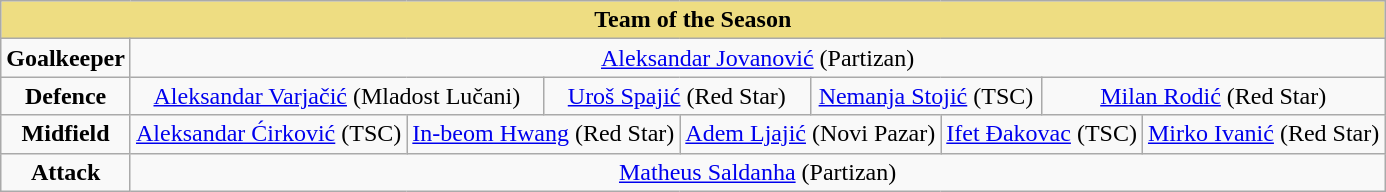<table class="wikitable" style="text-align:center">
<tr>
<th colspan="21" style="background-color: #eedd82">Team of the Season</th>
</tr>
<tr>
<td><strong>Goalkeeper</strong></td>
<td colspan="20"> <a href='#'>Aleksandar Jovanović</a> (Partizan)</td>
</tr>
<tr>
<td><strong>Defence</strong></td>
<td colspan="5"> <a href='#'>Aleksandar Varjačić</a> (Mladost Lučani)</td>
<td colspan="5"> <a href='#'>Uroš Spajić</a> (Red Star)</td>
<td colspan="5"> <a href='#'>Nemanja Stojić</a> (TSC)</td>
<td colspan="5"> <a href='#'>Milan Rodić</a> (Red Star)</td>
</tr>
<tr>
<td><strong>Midfield</strong></td>
<td colspan="4"> <a href='#'>Aleksandar Ćirković</a> (TSC)</td>
<td colspan="4"> <a href='#'>In-beom Hwang</a> (Red Star)</td>
<td colspan="4"> <a href='#'>Adem Ljajić</a> (Novi Pazar)</td>
<td colspan="4"> <a href='#'>Ifet Đakovac</a> (TSC)</td>
<td colspan="4"> <a href='#'>Mirko Ivanić</a> (Red Star)</td>
</tr>
<tr>
<td><strong>Attack</strong></td>
<td colspan="20"> <a href='#'>Matheus Saldanha</a> (Partizan)</td>
</tr>
</table>
